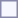<table style="border:1px solid #8888aa; background-color:#f7f8ff; padding:5px; font-size:95%; margin: 0px 12px 12px 0px;">
</table>
